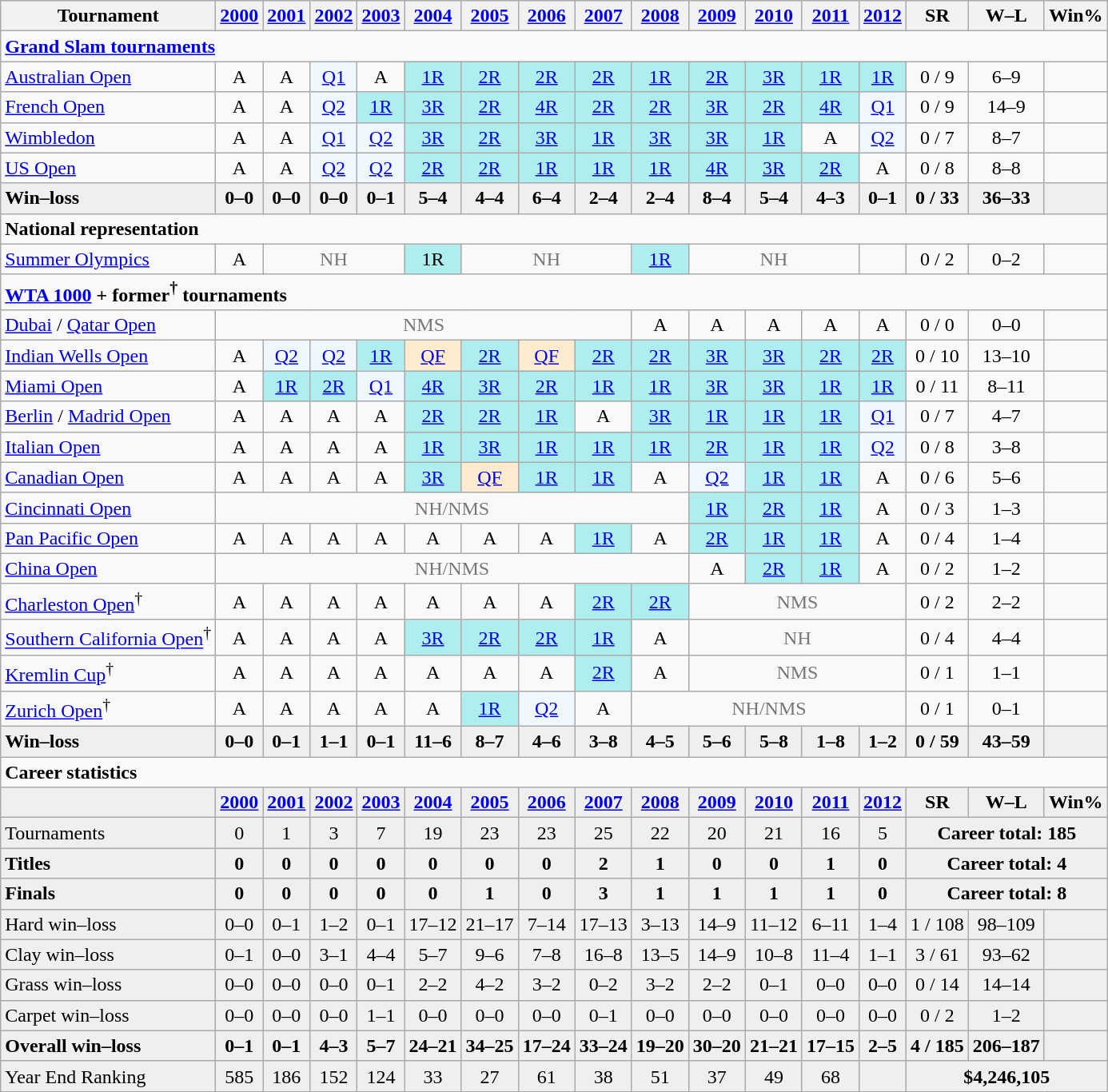<table class="wikitable" style="text-align:center">
<tr>
<th>Tournament</th>
<th><a href='#'>2000</a></th>
<th><a href='#'>2001</a></th>
<th><a href='#'>2002</a></th>
<th><a href='#'>2003</a></th>
<th><a href='#'>2004</a></th>
<th><a href='#'>2005</a></th>
<th><a href='#'>2006</a></th>
<th><a href='#'>2007</a></th>
<th><a href='#'>2008</a></th>
<th><a href='#'>2009</a></th>
<th><a href='#'>2010</a></th>
<th><a href='#'>2011</a></th>
<th><a href='#'>2012</a></th>
<th>SR</th>
<th>W–L</th>
<th>Win%</th>
</tr>
<tr>
<td colspan="17" align="left"><strong><a href='#'>Grand Slam tournaments</a></strong></td>
</tr>
<tr>
<td align="left"><a href='#'>Australian Open</a></td>
<td>A</td>
<td>A</td>
<td bgcolor=f0f8ff><a href='#'>Q1</a></td>
<td>A</td>
<td bgcolor="afeeee"><a href='#'>1R</a></td>
<td bgcolor="afeeee"><a href='#'>2R</a></td>
<td bgcolor="afeeee"><a href='#'>2R</a></td>
<td bgcolor="afeeee"><a href='#'>2R</a></td>
<td bgcolor="afeeee"><a href='#'>1R</a></td>
<td bgcolor="afeeee"><a href='#'>2R</a></td>
<td bgcolor="afeeee"><a href='#'>3R</a></td>
<td bgcolor="afeeee"><a href='#'>1R</a></td>
<td bgcolor="afeeee"><a href='#'>1R</a></td>
<td>0 / 9</td>
<td>6–9</td>
<td></td>
</tr>
<tr>
<td align="left"><a href='#'>French Open</a></td>
<td>A</td>
<td>A</td>
<td bgcolor=f0f8ff><a href='#'>Q2</a></td>
<td bgcolor="afeeee"><a href='#'>1R</a></td>
<td bgcolor="afeeee"><a href='#'>3R</a></td>
<td bgcolor="afeeee"><a href='#'>2R</a></td>
<td bgcolor="afeeee"><a href='#'>4R</a></td>
<td bgcolor="afeeee"><a href='#'>2R</a></td>
<td bgcolor="afeeee"><a href='#'>2R</a></td>
<td bgcolor="afeeee"><a href='#'>3R</a></td>
<td bgcolor="afeeee"><a href='#'>2R</a></td>
<td bgcolor="afeeee"><a href='#'>4R</a></td>
<td bgcolor=f0f8ff><a href='#'>Q1</a></td>
<td>0 / 9</td>
<td>14–9</td>
<td></td>
</tr>
<tr>
<td align="left"><a href='#'>Wimbledon</a></td>
<td>A</td>
<td>A</td>
<td bgcolor=f0f8ff><a href='#'>Q1</a></td>
<td bgcolor=f0f8ff><a href='#'>Q2</a></td>
<td bgcolor="afeeee"><a href='#'>3R</a></td>
<td bgcolor="afeeee"><a href='#'>2R</a></td>
<td bgcolor="afeeee"><a href='#'>3R</a></td>
<td bgcolor="afeeee"><a href='#'>1R</a></td>
<td bgcolor="afeeee"><a href='#'>3R</a></td>
<td bgcolor="afeeee"><a href='#'>3R</a></td>
<td bgcolor="afeeee"><a href='#'>1R</a></td>
<td>A</td>
<td bgcolor=f0f8ff><a href='#'>Q2</a></td>
<td>0 / 7</td>
<td>8–7</td>
<td></td>
</tr>
<tr>
<td align="left"><a href='#'>US Open</a></td>
<td>A</td>
<td>A</td>
<td bgcolor=f0f8ff><a href='#'>Q2</a></td>
<td bgcolor=f0f8ff><a href='#'>Q2</a></td>
<td bgcolor="afeeee"><a href='#'>2R</a></td>
<td bgcolor="afeeee"><a href='#'>2R</a></td>
<td bgcolor="afeeee"><a href='#'>1R</a></td>
<td bgcolor="afeeee"><a href='#'>1R</a></td>
<td bgcolor="afeeee"><a href='#'>1R</a></td>
<td bgcolor="afeeee"><a href='#'>4R</a></td>
<td bgcolor="afeeee"><a href='#'>3R</a></td>
<td bgcolor="afeeee"><a href='#'>2R</a></td>
<td>A</td>
<td>0 / 8</td>
<td>8–8</td>
<td></td>
</tr>
<tr style="background:#efefef;font-weight:bold">
<td style="text-align:left">Win–loss</td>
<td>0–0</td>
<td>0–0</td>
<td>0–0</td>
<td>0–1</td>
<td>5–4</td>
<td>4–4</td>
<td>6–4</td>
<td>2–4</td>
<td>2–4</td>
<td>8–4</td>
<td>5–4</td>
<td>4–3</td>
<td>0–1</td>
<td>0 / 33</td>
<td>36–33</td>
<td></td>
</tr>
<tr>
<td colspan="17" align="left"><strong>National representation</strong></td>
</tr>
<tr>
<td align="left"><a href='#'>Summer Olympics</a></td>
<td>A</td>
<td colspan="3" style="color:#767676">NH</td>
<td bgcolor=afeeee>1R</td>
<td colspan="3" style="color:#767676">NH</td>
<td bgcolor="afeeee"><a href='#'>1R</a></td>
<td colspan="3" style="color:#767676">NH</td>
<td></td>
<td>0 / 2</td>
<td>0–2</td>
<td></td>
</tr>
<tr>
<td colspan="17" align="left"><strong><a href='#'>WTA 1000</a> + former<sup>†</sup> tournaments</strong></td>
</tr>
<tr>
<td align="left"><a href='#'>Dubai</a> / <a href='#'>Qatar Open</a></td>
<td colspan="8" style="color:#767676">NMS</td>
<td>A</td>
<td>A</td>
<td>A</td>
<td>A</td>
<td>A</td>
<td>0 / 0</td>
<td>0–0</td>
<td></td>
</tr>
<tr>
<td align="left"><a href='#'>Indian Wells Open</a></td>
<td>A</td>
<td bgcolor=f0f8ff><a href='#'>Q2</a></td>
<td bgcolor=f0f8ff><a href='#'>Q2</a></td>
<td bgcolor="afeeee"><a href='#'>1R</a></td>
<td bgcolor="ffebcd"><a href='#'>QF</a></td>
<td bgcolor="afeeee"><a href='#'>2R</a></td>
<td bgcolor="ffebcd"><a href='#'>QF</a></td>
<td bgcolor="afeeee"><a href='#'>2R</a></td>
<td bgcolor="afeeee"><a href='#'>2R</a></td>
<td bgcolor="afeeee"><a href='#'>3R</a></td>
<td bgcolor="afeeee"><a href='#'>3R</a></td>
<td bgcolor="afeeee"><a href='#'>2R</a></td>
<td bgcolor="afeeee"><a href='#'>2R</a></td>
<td>0 / 10</td>
<td>13–10</td>
<td></td>
</tr>
<tr>
<td align="left"><a href='#'>Miami Open</a></td>
<td>A</td>
<td bgcolor="afeeee"><a href='#'>1R</a></td>
<td bgcolor="afeeee"><a href='#'>2R</a></td>
<td bgcolor=f0f8ff><a href='#'>Q1</a></td>
<td bgcolor="afeeee"><a href='#'>4R</a></td>
<td bgcolor="afeeee"><a href='#'>3R</a></td>
<td bgcolor="afeeee"><a href='#'>2R</a></td>
<td bgcolor="afeeee"><a href='#'>1R</a></td>
<td bgcolor="afeeee"><a href='#'>1R</a></td>
<td bgcolor="afeeee"><a href='#'>3R</a></td>
<td bgcolor="afeeee"><a href='#'>3R</a></td>
<td bgcolor="afeeee"><a href='#'>1R</a></td>
<td bgcolor="afeeee"><a href='#'>1R</a></td>
<td>0 / 11</td>
<td>8–11</td>
<td></td>
</tr>
<tr>
<td align="left"><a href='#'>Berlin</a> / <a href='#'>Madrid Open</a></td>
<td>A</td>
<td>A</td>
<td>A</td>
<td>A</td>
<td bgcolor=afeeee><a href='#'>2R</a></td>
<td bgcolor=afeeee><a href='#'>2R</a></td>
<td bgcolor=afeeee><a href='#'>1R</a></td>
<td>A</td>
<td bgcolor=afeeee><a href='#'>3R</a></td>
<td bgcolor="afeeee"><a href='#'>1R</a></td>
<td bgcolor="afeeee"><a href='#'>1R</a></td>
<td bgcolor="afeeee"><a href='#'>1R</a></td>
<td bgcolor=f0f8ff><a href='#'>Q1</a></td>
<td>0 / 7</td>
<td>4–7</td>
<td></td>
</tr>
<tr>
<td align="left"><a href='#'>Italian Open</a></td>
<td>A</td>
<td>A</td>
<td>A</td>
<td>A</td>
<td bgcolor="afeeee"><a href='#'>1R</a></td>
<td bgcolor="afeeee"><a href='#'>3R</a></td>
<td bgcolor="afeeee"><a href='#'>1R</a></td>
<td bgcolor="afeeee"><a href='#'>1R</a></td>
<td bgcolor="afeeee"><a href='#'>1R</a></td>
<td bgcolor="AFEEEE"><a href='#'>2R</a></td>
<td bgcolor="afeeee"><a href='#'>1R</a></td>
<td bgcolor="afeeee"><a href='#'>1R</a></td>
<td bgcolor=f0f8ff><a href='#'>Q2</a></td>
<td>0 / 8</td>
<td>3–8</td>
<td></td>
</tr>
<tr>
<td align="left"><a href='#'>Canadian Open</a></td>
<td>A</td>
<td>A</td>
<td>A</td>
<td>A</td>
<td bgcolor="afeeee"><a href='#'>3R</a></td>
<td bgcolor="ffebcd"><a href='#'>QF</a></td>
<td bgcolor="afeeee"><a href='#'>1R</a></td>
<td bgcolor="afeeee"><a href='#'>1R</a></td>
<td>A</td>
<td bgcolor=f0f8ff><a href='#'>Q2</a></td>
<td bgcolor="afeeee"><a href='#'>1R</a></td>
<td bgcolor="afeeee"><a href='#'>1R</a></td>
<td>A</td>
<td>0 / 6</td>
<td>5–6</td>
<td></td>
</tr>
<tr>
<td align="left"><a href='#'>Cincinnati Open</a></td>
<td colspan="9" style="color:#767676">NH/NMS</td>
<td bgcolor="afeeee"><a href='#'>1R</a></td>
<td bgcolor="afeeee"><a href='#'>2R</a></td>
<td bgcolor="afeeee"><a href='#'>1R</a></td>
<td>A</td>
<td>0 / 3</td>
<td>1–3</td>
<td></td>
</tr>
<tr>
<td align="left"><a href='#'>Pan Pacific Open</a></td>
<td>A</td>
<td>A</td>
<td>A</td>
<td>A</td>
<td>A</td>
<td>A</td>
<td>A</td>
<td bgcolor="afeeee"><a href='#'>1R</a></td>
<td>A</td>
<td bgcolor="afeeee"><a href='#'>2R</a></td>
<td bgcolor="afeeee"><a href='#'>1R</a></td>
<td bgcolor="afeeee"><a href='#'>1R</a></td>
<td>A</td>
<td>0 / 4</td>
<td>1–4</td>
<td></td>
</tr>
<tr>
<td align="left"><a href='#'>China Open</a></td>
<td colspan="9" style="color:#767676">NH/NMS</td>
<td>A</td>
<td bgcolor="afeeee"><a href='#'>2R</a></td>
<td bgcolor="afeeee"><a href='#'>1R</a></td>
<td>A</td>
<td>0 / 2</td>
<td>1–2</td>
<td></td>
</tr>
<tr>
<td align="left"><a href='#'>Charleston Open</a><sup>†</sup></td>
<td>A</td>
<td>A</td>
<td>A</td>
<td>A</td>
<td>A</td>
<td>A</td>
<td>A</td>
<td bgcolor=afeeee><a href='#'>2R</a></td>
<td bgcolor=afeeee><a href='#'>2R</a></td>
<td colspan="4" style="color:#767676">NMS</td>
<td>0 / 2</td>
<td>2–2</td>
<td></td>
</tr>
<tr>
<td align="left"><a href='#'>Southern California Open</a><sup>†</sup></td>
<td>A</td>
<td>A</td>
<td>A</td>
<td>A</td>
<td bgcolor=afeeee><a href='#'>3R</a></td>
<td bgcolor=afeeee><a href='#'>2R</a></td>
<td bgcolor=afeeee><a href='#'>2R</a></td>
<td bgcolor=afeeee><a href='#'>1R</a></td>
<td>A</td>
<td colspan="4" style="color:#767676">NH</td>
<td>0 / 4</td>
<td>4–4</td>
<td></td>
</tr>
<tr>
<td align="left"><a href='#'>Kremlin Cup</a><sup>†</sup></td>
<td>A</td>
<td>A</td>
<td>A</td>
<td>A</td>
<td>A</td>
<td>A</td>
<td>A</td>
<td bgcolor=afeeee><a href='#'>2R</a></td>
<td>A</td>
<td colspan="4" style="color:#767676">NMS</td>
<td>0 / 1</td>
<td>1–1</td>
<td></td>
</tr>
<tr>
<td align="left"><a href='#'>Zurich Open</a><sup>†</sup></td>
<td>A</td>
<td>A</td>
<td>A</td>
<td>A</td>
<td>A</td>
<td bgcolor=afeeee><a href='#'>1R</a></td>
<td bgcolor=f0f8ff><a href='#'>Q2</a></td>
<td>A</td>
<td colspan="5" style="color:#767676">NH/NMS</td>
<td>0 / 1</td>
<td>0–1</td>
<td></td>
</tr>
<tr style="background:#efefef;font-weight:bold">
<td align=left>Win–loss</td>
<td>0–0</td>
<td>0–1</td>
<td>1–1</td>
<td>0–1</td>
<td>11–6</td>
<td>8–7</td>
<td>4–6</td>
<td>3–8</td>
<td>4–5</td>
<td>5–6</td>
<td>5–8</td>
<td>1–8</td>
<td>1–2</td>
<td>0 / 59</td>
<td>43–59</td>
<td></td>
</tr>
<tr>
<td colspan="17" align="left"><strong>Career statistics</strong></td>
</tr>
<tr style="background:#efefef;font-weight:bold">
<td></td>
<td><a href='#'>2000</a></td>
<td><a href='#'>2001</a></td>
<td><a href='#'>2002</a></td>
<td><a href='#'>2003</a></td>
<td><a href='#'>2004</a></td>
<td><a href='#'>2005</a></td>
<td><a href='#'>2006</a></td>
<td><a href='#'>2007</a></td>
<td><a href='#'>2008</a></td>
<td><a href='#'>2009</a></td>
<td><a href='#'>2010</a></td>
<td><a href='#'>2011</a></td>
<td><a href='#'>2012</a></td>
<td>SR</td>
<td>W–L</td>
<td>Win%</td>
</tr>
<tr bgcolor="efefef">
<td align="left">Tournaments</td>
<td>0</td>
<td>1</td>
<td>3</td>
<td>7</td>
<td>19</td>
<td>23</td>
<td>23</td>
<td>25</td>
<td>22</td>
<td>20</td>
<td>21</td>
<td>16</td>
<td>5</td>
<td colspan="3"><strong>Career total: 185</strong></td>
</tr>
<tr style="background:#efefef;font-weight:bold">
<td style="text-align:left">Titles</td>
<td>0</td>
<td>0</td>
<td>0</td>
<td>0</td>
<td>0</td>
<td>0</td>
<td>0</td>
<td>2</td>
<td>1</td>
<td>0</td>
<td>0</td>
<td>1</td>
<td>0</td>
<td colspan="3">Career total: 4</td>
</tr>
<tr style="background:#efefef;font-weight:bold">
<td style="text-align:left">Finals</td>
<td>0</td>
<td>0</td>
<td>0</td>
<td>0</td>
<td>0</td>
<td>1</td>
<td>0</td>
<td>3</td>
<td>1</td>
<td>1</td>
<td>1</td>
<td>1</td>
<td>0</td>
<td colspan="3">Career total: 8</td>
</tr>
<tr bgcolor=efefef>
<td align="left">Hard win–loss</td>
<td>0–0</td>
<td>0–1</td>
<td>1–2</td>
<td>0–1</td>
<td>17–12</td>
<td>21–17</td>
<td>7–14</td>
<td>17–13</td>
<td>3–13</td>
<td>14–9</td>
<td>11–12</td>
<td>6–11</td>
<td>1–4</td>
<td>1 / 108</td>
<td>98–109</td>
<td></td>
</tr>
<tr bgcolor=efefef>
<td align="left">Clay win–loss</td>
<td>0–1</td>
<td>0–0</td>
<td>3–1</td>
<td>4–4</td>
<td>5–7</td>
<td>9–6</td>
<td>7–8</td>
<td>16–8</td>
<td>13–5</td>
<td>14–9</td>
<td>10–8</td>
<td>11–4</td>
<td>1–1</td>
<td>3 / 61</td>
<td>93–62</td>
<td></td>
</tr>
<tr bgcolor=efefef>
<td align="left">Grass win–loss</td>
<td>0–0</td>
<td>0–0</td>
<td>0–0</td>
<td>0–1</td>
<td>2–2</td>
<td>4–2</td>
<td>3–2</td>
<td>0–2</td>
<td>3–2</td>
<td>2–2</td>
<td>0–1</td>
<td>0–0</td>
<td>0–0</td>
<td>0 / 14</td>
<td>14–14</td>
<td></td>
</tr>
<tr bgcolor=efefef>
<td align="left">Carpet win–loss</td>
<td>0–0</td>
<td>0–0</td>
<td>0–0</td>
<td>1–1</td>
<td>0–0</td>
<td>0–0</td>
<td>0–0</td>
<td>0–1</td>
<td>0–0</td>
<td>0–0</td>
<td>0–0</td>
<td>0–0</td>
<td>0–0</td>
<td>0 / 2</td>
<td>1–2</td>
<td></td>
</tr>
<tr style="background:#efefef;font-weight:bold">
<td style="text-align:left">Overall win–loss</td>
<td>0–1</td>
<td>0–1</td>
<td>4–3</td>
<td>5–7</td>
<td>24–21</td>
<td>34–25</td>
<td>17–24</td>
<td>33–24</td>
<td>19–20</td>
<td>30–20</td>
<td>21–21</td>
<td>17–15</td>
<td>2–5</td>
<td>4 / 185</td>
<td>206–187</td>
<td></td>
</tr>
<tr bgcolor="efefef">
<td align="left">Year End Ranking</td>
<td>585</td>
<td>186</td>
<td>152</td>
<td>124</td>
<td>33</td>
<td>27</td>
<td>61</td>
<td>38</td>
<td>51</td>
<td>37</td>
<td>49</td>
<td>68</td>
<td></td>
<td colspan="3"><strong>$4,246,105</strong></td>
</tr>
</table>
